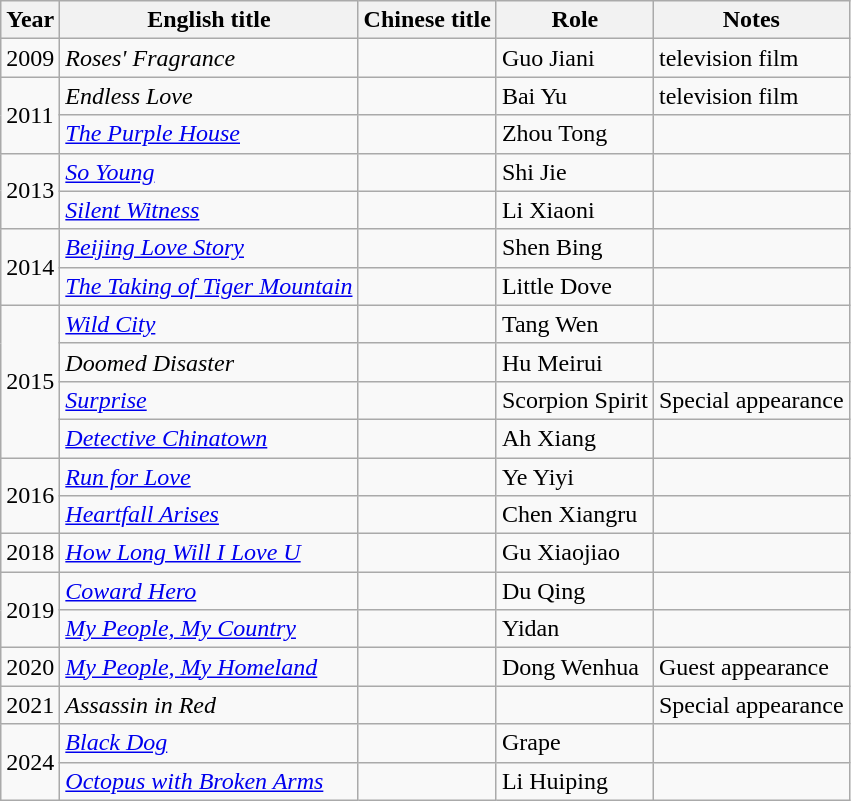<table class="wikitable sortable">
<tr>
<th>Year</th>
<th>English title</th>
<th>Chinese title</th>
<th>Role</th>
<th>Notes</th>
</tr>
<tr>
<td>2009</td>
<td><em>Roses' Fragrance</em></td>
<td></td>
<td>Guo Jiani</td>
<td>television film</td>
</tr>
<tr>
<td rowspan=2>2011</td>
<td><em>Endless Love</em></td>
<td></td>
<td>Bai Yu</td>
<td>television film</td>
</tr>
<tr>
<td><em><a href='#'>The Purple House</a></em></td>
<td></td>
<td>Zhou Tong</td>
<td></td>
</tr>
<tr>
<td rowspan=2>2013</td>
<td><em><a href='#'>So Young</a></em></td>
<td></td>
<td>Shi Jie</td>
<td></td>
</tr>
<tr>
<td><em><a href='#'>Silent Witness</a></em></td>
<td></td>
<td>Li Xiaoni</td>
<td></td>
</tr>
<tr>
<td rowspan=2>2014</td>
<td><em><a href='#'>Beijing Love Story</a></em></td>
<td></td>
<td>Shen Bing</td>
<td></td>
</tr>
<tr>
<td><em><a href='#'>The Taking of Tiger Mountain</a></em></td>
<td></td>
<td>Little Dove</td>
<td></td>
</tr>
<tr>
<td rowspan=4>2015</td>
<td><em><a href='#'>Wild City</a></em></td>
<td></td>
<td>Tang Wen</td>
<td></td>
</tr>
<tr>
<td><em>Doomed Disaster</em></td>
<td></td>
<td>Hu Meirui</td>
<td></td>
</tr>
<tr>
<td><em><a href='#'>Surprise</a></em></td>
<td></td>
<td>Scorpion Spirit</td>
<td>Special appearance</td>
</tr>
<tr>
<td><em><a href='#'>Detective Chinatown</a></em></td>
<td></td>
<td>Ah Xiang</td>
<td></td>
</tr>
<tr>
<td rowspan=2>2016</td>
<td><em><a href='#'>Run for Love</a></em></td>
<td></td>
<td>Ye Yiyi</td>
<td></td>
</tr>
<tr>
<td><em><a href='#'>Heartfall Arises</a></em></td>
<td></td>
<td>Chen Xiangru</td>
<td></td>
</tr>
<tr>
<td>2018</td>
<td><em><a href='#'>How Long Will I Love U</a></em></td>
<td></td>
<td>Gu Xiaojiao</td>
<td></td>
</tr>
<tr>
<td rowspan=2>2019</td>
<td><em><a href='#'>Coward Hero</a></em></td>
<td></td>
<td>Du Qing</td>
<td></td>
</tr>
<tr>
<td><em><a href='#'>My People, My Country</a></em></td>
<td></td>
<td>Yidan</td>
<td></td>
</tr>
<tr>
<td>2020</td>
<td><em><a href='#'>My People, My Homeland</a></em></td>
<td></td>
<td>Dong Wenhua</td>
<td>Guest appearance</td>
</tr>
<tr>
<td>2021</td>
<td><em>Assassin in Red</em></td>
<td></td>
<td></td>
<td>Special appearance</td>
</tr>
<tr>
<td rowspan="2">2024</td>
<td><em><a href='#'>Black Dog</a></em></td>
<td></td>
<td>Grape</td>
<td></td>
</tr>
<tr>
<td><em><a href='#'>Octopus with Broken Arms</a></em></td>
<td></td>
<td>Li Huiping</td>
<td></td>
</tr>
</table>
